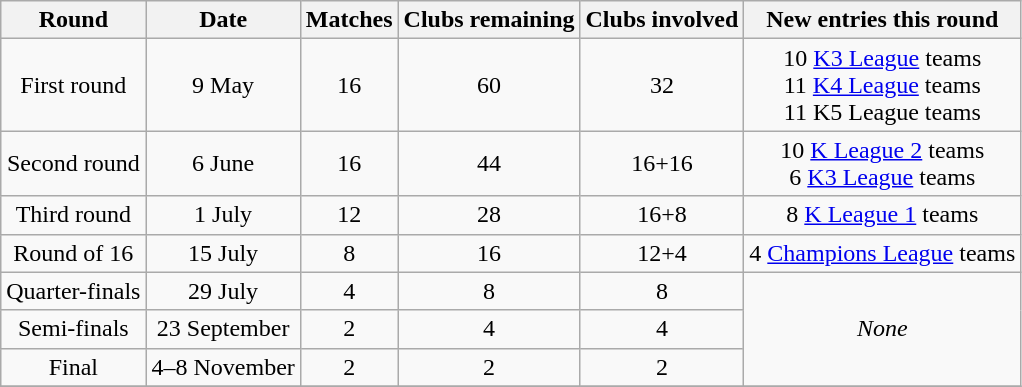<table class="wikitable" style="text-align: center">
<tr>
<th>Round</th>
<th>Date</th>
<th>Matches</th>
<th>Clubs remaining</th>
<th>Clubs involved</th>
<th>New entries this round</th>
</tr>
<tr>
<td>First round</td>
<td>9 May</td>
<td>16</td>
<td>60</td>
<td>32</td>
<td>10 <a href='#'>K3 League</a> teams<br> 11 <a href='#'>K4 League</a> teams<br> 11 K5 League teams</td>
</tr>
<tr>
<td>Second round</td>
<td>6 June</td>
<td>16</td>
<td>44</td>
<td>16+16</td>
<td>10 <a href='#'>K League 2</a> teams<br> 6 <a href='#'>K3 League</a> teams</td>
</tr>
<tr>
<td>Third round</td>
<td>1 July</td>
<td>12</td>
<td>28</td>
<td>16+8</td>
<td>8 <a href='#'>K League 1</a> teams</td>
</tr>
<tr>
<td>Round of 16</td>
<td>15 July</td>
<td>8</td>
<td>16</td>
<td>12+4</td>
<td>4 <a href='#'>Champions League</a> teams</td>
</tr>
<tr>
<td>Quarter-finals</td>
<td>29 July</td>
<td>4</td>
<td>8</td>
<td>8</td>
<td rowspan="3"><em>None</em></td>
</tr>
<tr>
<td>Semi-finals</td>
<td>23 September</td>
<td>2</td>
<td>4</td>
<td>4</td>
</tr>
<tr>
<td>Final</td>
<td>4–8 November</td>
<td>2</td>
<td>2</td>
<td>2</td>
</tr>
<tr>
</tr>
</table>
